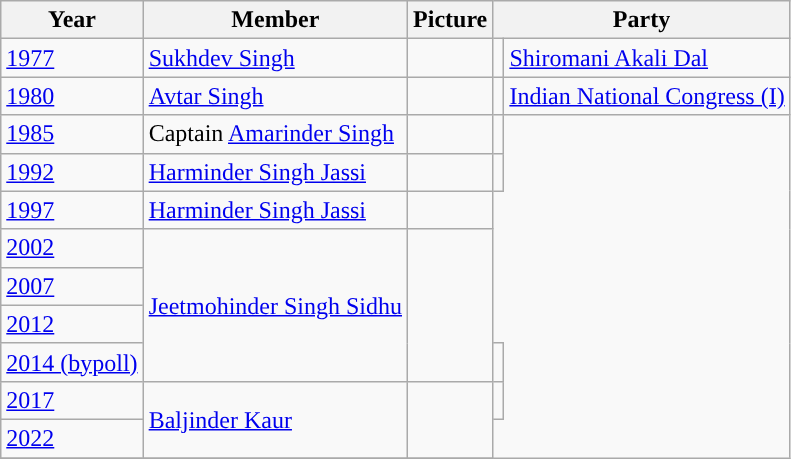<table class="wikitable sortable">
<tr>
<th>Year</th>
<th>Member</th>
<th>Picture</th>
<th colspan="2">Party</th>
</tr>
<tr>
<td><a href='#'>1977</a></td>
<td><a href='#'>Sukhdev Singh</a></td>
<td></td>
<td style="background-color: "></td>
<td><a href='#'>Shiromani Akali Dal</a></td>
</tr>
<tr>
<td><a href='#'>1980</a></td>
<td><a href='#'>Avtar Singh</a></td>
<td></td>
<td style="background-color: "></td>
<td><a href='#'>Indian National Congress (I)</a></td>
</tr>
<tr>
<td><a href='#'>1985</a></td>
<td>Captain <a href='#'>Amarinder Singh</a></td>
<td></td>
<td></td>
</tr>
<tr>
<td><a href='#'>1992</a></td>
<td><a href='#'>Harminder Singh Jassi</a></td>
<td></td>
<td></td>
</tr>
<tr>
<td><a href='#'>1997</a></td>
<td><a href='#'>Harminder Singh Jassi</a></td>
<td></td>
</tr>
<tr>
<td><a href='#'>2002</a></td>
<td rowspan=4><a href='#'>Jeetmohinder Singh Sidhu</a></td>
<td rowspan=4></td>
</tr>
<tr>
<td><a href='#'>2007</a></td>
</tr>
<tr>
<td><a href='#'>2012</a></td>
</tr>
<tr>
<td><a href='#'>2014 (bypoll)</a></td>
<td></td>
</tr>
<tr>
<td><a href='#'>2017</a></td>
<td rowspan=2><a href='#'>Baljinder Kaur</a></td>
<td rowspan=2></td>
<td></td>
</tr>
<tr>
<td><a href='#'>2022</a></td>
</tr>
<tr>
</tr>
</table>
